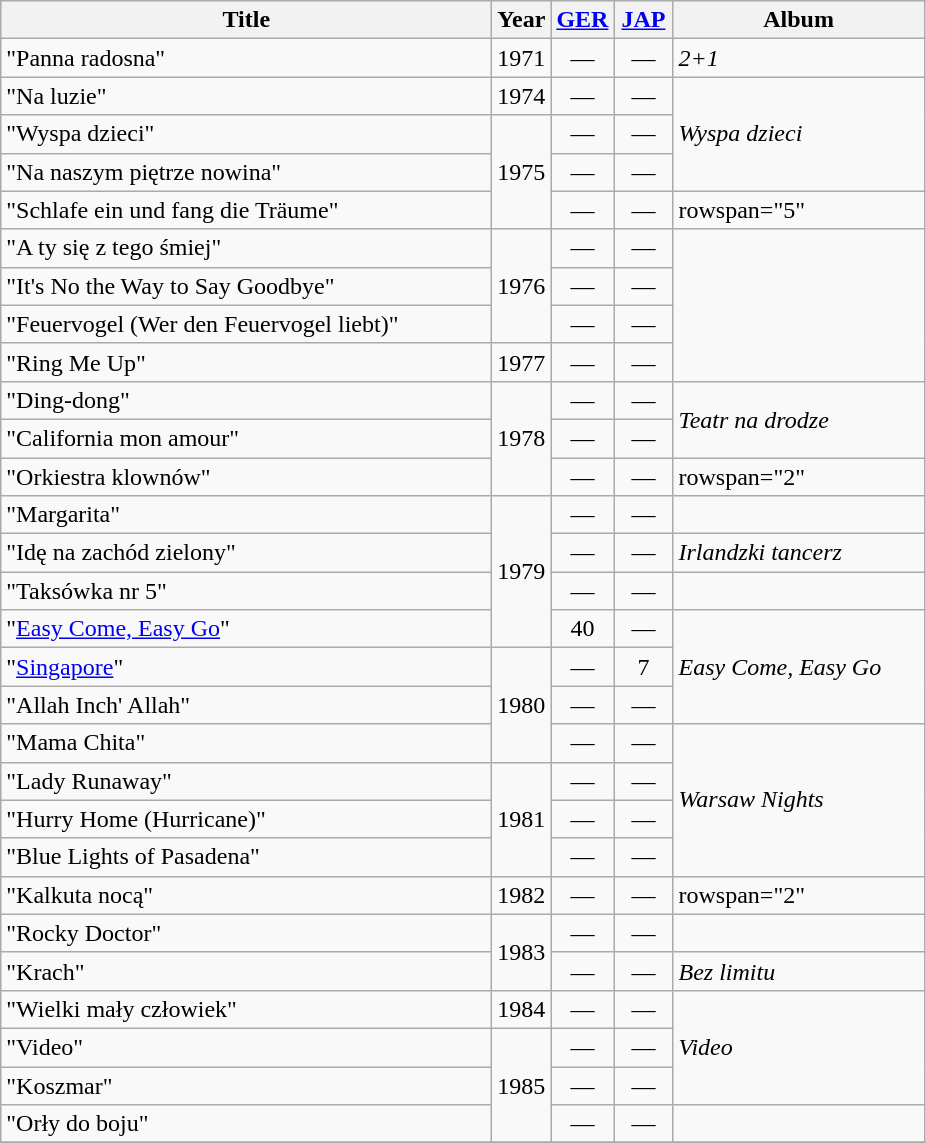<table class="wikitable">
<tr>
<th align="center" style="width:20em;">Title</th>
<th align="center">Year</th>
<th align="center" style="width:2em;"><a href='#'>GER</a><br></th>
<th align="center" style="width:2em;"><a href='#'>JAP</a><br></th>
<th align="center" style="width:10em;">Album</th>
</tr>
<tr>
<td>"Panna radosna"</td>
<td>1971</td>
<td align="center">—</td>
<td align="center">—</td>
<td><em>2+1</em></td>
</tr>
<tr>
<td>"Na luzie"</td>
<td>1974</td>
<td align="center">—</td>
<td align="center">—</td>
<td rowspan="3"><em>Wyspa dzieci</em></td>
</tr>
<tr>
<td>"Wyspa dzieci"</td>
<td rowspan="3">1975</td>
<td align="center">—</td>
<td align="center">—</td>
</tr>
<tr>
<td>"Na naszym piętrze nowina"</td>
<td align="center">—</td>
<td align="center">—</td>
</tr>
<tr>
<td>"Schlafe ein und fang die Träume"</td>
<td align="center">—</td>
<td align="center">—</td>
<td>rowspan="5" </td>
</tr>
<tr>
<td>"A ty się z tego śmiej"</td>
<td rowspan="3">1976</td>
<td align="center">—</td>
<td align="center">—</td>
</tr>
<tr>
<td>"It's No the Way to Say Goodbye"</td>
<td align="center">—</td>
<td align="center">—</td>
</tr>
<tr>
<td>"Feuervogel (Wer den Feuervogel liebt)"</td>
<td align="center">—</td>
<td align="center">—</td>
</tr>
<tr>
<td>"Ring Me Up"</td>
<td>1977</td>
<td align="center">—</td>
<td align="center">—</td>
</tr>
<tr>
<td>"Ding-dong"</td>
<td rowspan="3">1978</td>
<td align="center">—</td>
<td align="center">—</td>
<td rowspan="2"><em>Teatr na drodze</em></td>
</tr>
<tr>
<td>"California mon amour"</td>
<td align="center">—</td>
<td align="center">—</td>
</tr>
<tr>
<td>"Orkiestra klownów"</td>
<td align="center">—</td>
<td align="center">—</td>
<td>rowspan="2" </td>
</tr>
<tr>
<td>"Margarita"</td>
<td rowspan="4">1979</td>
<td align="center">—</td>
<td align="center">—</td>
</tr>
<tr>
<td>"Idę na zachód zielony"</td>
<td align="center">—</td>
<td align="center">—</td>
<td><em>Irlandzki tancerz</em></td>
</tr>
<tr>
<td>"Taksówka nr 5"</td>
<td align="center">—</td>
<td align="center">—</td>
<td></td>
</tr>
<tr>
<td>"<a href='#'>Easy Come, Easy Go</a>"</td>
<td align="center">40</td>
<td align="center">—</td>
<td rowspan="3"><em>Easy Come, Easy Go</em></td>
</tr>
<tr>
<td>"<a href='#'>Singapore</a>"</td>
<td rowspan="3">1980</td>
<td align="center">—</td>
<td align="center">7</td>
</tr>
<tr>
<td>"Allah Inch' Allah"</td>
<td align="center">—</td>
<td align="center">—</td>
</tr>
<tr>
<td>"Mama Chita"</td>
<td align="center">—</td>
<td align="center">—</td>
<td rowspan="4"><em>Warsaw Nights</em></td>
</tr>
<tr>
<td>"Lady Runaway"</td>
<td rowspan="3">1981</td>
<td align="center">—</td>
<td align="center">—</td>
</tr>
<tr>
<td>"Hurry Home (Hurricane)"</td>
<td align="center">—</td>
<td align="center">—</td>
</tr>
<tr>
<td>"Blue Lights of Pasadena"</td>
<td align="center">—</td>
<td align="center">—</td>
</tr>
<tr>
<td>"Kalkuta nocą"</td>
<td>1982</td>
<td align="center">—</td>
<td align="center">—</td>
<td>rowspan="2" </td>
</tr>
<tr>
<td>"Rocky Doctor"</td>
<td rowspan="2">1983</td>
<td align="center">—</td>
<td align="center">—</td>
</tr>
<tr>
<td>"Krach"</td>
<td align="center">—</td>
<td align="center">—</td>
<td><em>Bez limitu</em></td>
</tr>
<tr>
<td>"Wielki mały człowiek"</td>
<td>1984</td>
<td align="center">—</td>
<td align="center">—</td>
<td rowspan="3"><em>Video</em></td>
</tr>
<tr>
<td>"Video"</td>
<td rowspan="3">1985</td>
<td align="center">—</td>
<td align="center">—</td>
</tr>
<tr>
<td>"Koszmar"</td>
<td align="center">—</td>
<td align="center">—</td>
</tr>
<tr>
<td>"Orły do boju"</td>
<td align="center">—</td>
<td align="center">—</td>
<td></td>
</tr>
<tr>
</tr>
</table>
